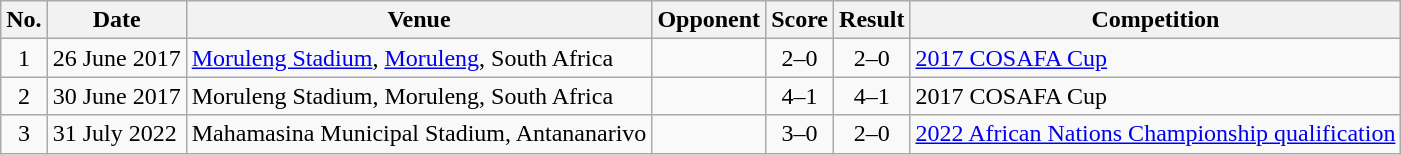<table class="wikitable sortable">
<tr>
<th scope="col">No.</th>
<th scope="col">Date</th>
<th scope="col">Venue</th>
<th scope="col">Opponent</th>
<th scope="col">Score</th>
<th scope="col">Result</th>
<th scope="col">Competition</th>
</tr>
<tr>
<td style="text-align:center">1</td>
<td>26 June 2017</td>
<td><a href='#'>Moruleng Stadium</a>, <a href='#'>Moruleng</a>, South Africa</td>
<td></td>
<td style="text-align:center">2–0</td>
<td style="text-align:center">2–0</td>
<td><a href='#'>2017 COSAFA Cup</a></td>
</tr>
<tr>
<td style="text-align:center">2</td>
<td>30 June 2017</td>
<td>Moruleng Stadium, Moruleng, South Africa</td>
<td></td>
<td style="text-align:center">4–1</td>
<td style="text-align:center">4–1</td>
<td>2017 COSAFA Cup</td>
</tr>
<tr>
<td style="text-align:center">3</td>
<td>31 July 2022</td>
<td>Mahamasina Municipal Stadium, Antananarivo</td>
<td></td>
<td style="text-align:center">3–0</td>
<td style="text-align:center">2–0</td>
<td><a href='#'>2022 African Nations Championship qualification</a></td>
</tr>
</table>
